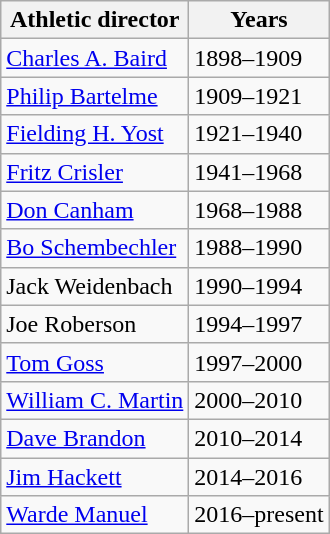<table class="wikitable">
<tr>
<th>Athletic director</th>
<th>Years</th>
</tr>
<tr>
<td><a href='#'>Charles A. Baird</a></td>
<td>1898–1909</td>
</tr>
<tr>
<td><a href='#'>Philip Bartelme</a></td>
<td>1909–1921</td>
</tr>
<tr>
<td><a href='#'>Fielding H. Yost</a></td>
<td>1921–1940</td>
</tr>
<tr>
<td><a href='#'>Fritz Crisler</a></td>
<td>1941–1968</td>
</tr>
<tr>
<td><a href='#'>Don Canham</a></td>
<td>1968–1988</td>
</tr>
<tr>
<td><a href='#'>Bo Schembechler</a></td>
<td>1988–1990</td>
</tr>
<tr>
<td>Jack Weidenbach</td>
<td>1990–1994</td>
</tr>
<tr>
<td>Joe Roberson</td>
<td>1994–1997</td>
</tr>
<tr>
<td><a href='#'>Tom Goss</a></td>
<td>1997–2000</td>
</tr>
<tr>
<td><a href='#'>William C. Martin</a></td>
<td>2000–2010</td>
</tr>
<tr>
<td><a href='#'>Dave Brandon</a></td>
<td>2010–2014</td>
</tr>
<tr>
<td><a href='#'>Jim Hackett</a></td>
<td>2014–2016</td>
</tr>
<tr>
<td><a href='#'>Warde Manuel</a></td>
<td>2016–present</td>
</tr>
</table>
